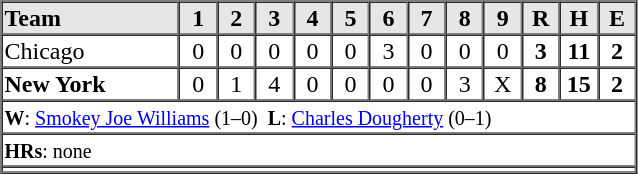<table border=1 cellspacing=0 width=425 style="margin-left:3em;">
<tr style="text-align:center; background-color:#e6e6e6;">
<th align=left width=28%>Team</th>
<th width=6%>1</th>
<th width=6%>2</th>
<th width=6%>3</th>
<th width=6%>4</th>
<th width=6%>5</th>
<th width=6%>6</th>
<th width=6%>7</th>
<th width=6%>8</th>
<th width=6%>9</th>
<th width=6%>R</th>
<th width=6%>H</th>
<th width=6%>E</th>
</tr>
<tr style="text-align:center;">
<td align=left>Chicago</td>
<td>0</td>
<td>0</td>
<td>0</td>
<td>0</td>
<td>0</td>
<td>3</td>
<td>0</td>
<td>0</td>
<td>0</td>
<td><strong>3</strong></td>
<td><strong>11</strong></td>
<td><strong>2</strong></td>
</tr>
<tr style="text-align:center;">
<td align=left><strong>New York</strong></td>
<td>0</td>
<td>1</td>
<td>4</td>
<td>0</td>
<td>0</td>
<td>0</td>
<td>0</td>
<td>3</td>
<td>X</td>
<td><strong>8</strong></td>
<td><strong>15</strong></td>
<td><strong>2</strong></td>
</tr>
<tr style="text-align:left;">
<td colspan=14><small><strong>W</strong>: <a href='#'>Smokey Joe Williams</a> (1–0)  <strong>L</strong>: <a href='#'>Charles Dougherty</a> (0–1)</small></td>
</tr>
<tr style="text-align:left;">
<td colspan=14><small><strong>HRs</strong>: none</small></td>
</tr>
<tr style="text-align:left;">
<td colspan=14></td>
</tr>
<tr style="text-align:left;">
</tr>
</table>
